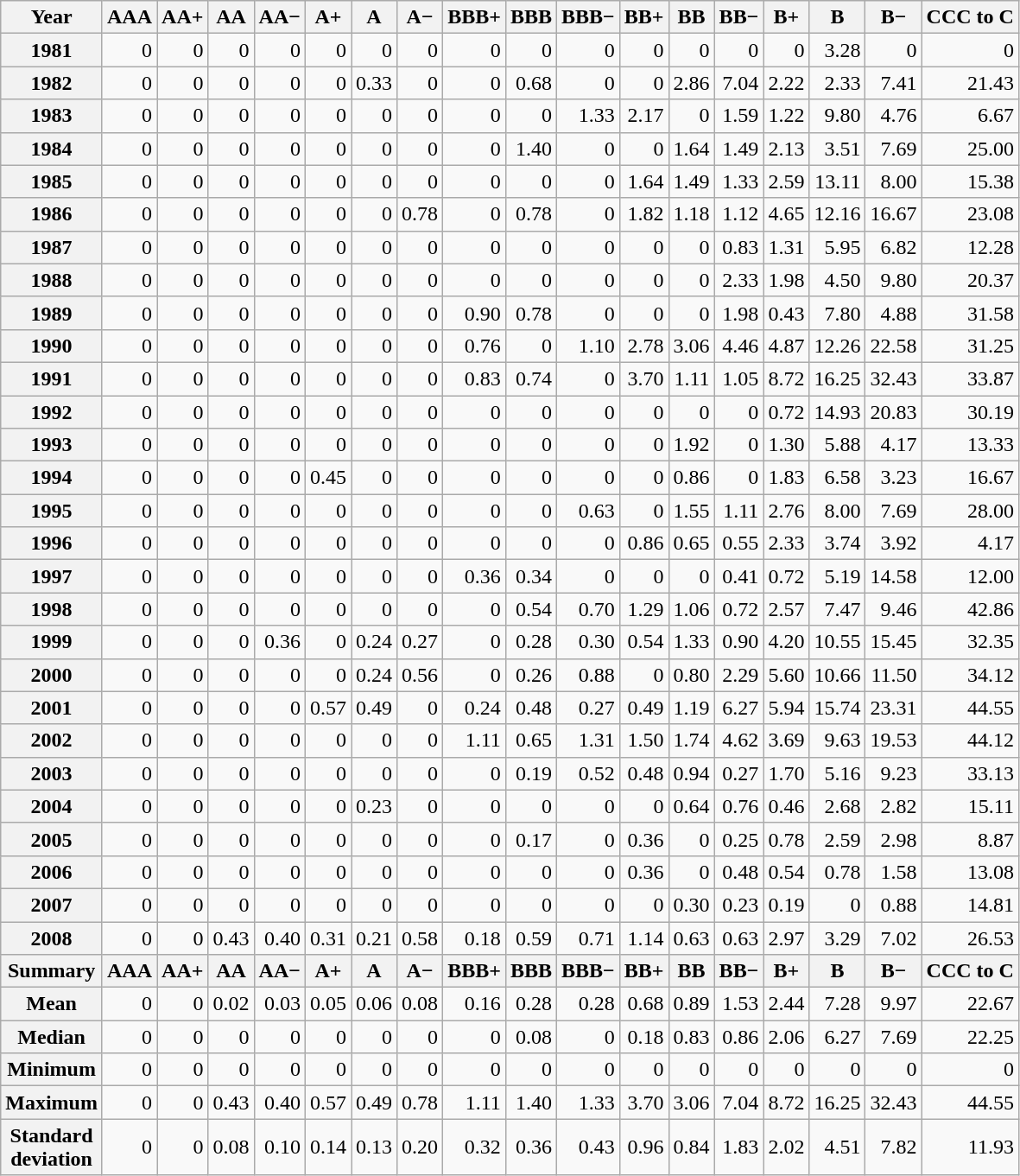<table class="wikitable" style="text-align:right">
<tr>
<th>Year</th>
<th>AAA</th>
<th>AA+</th>
<th>AA</th>
<th>AA−</th>
<th>A+</th>
<th>A</th>
<th>A−</th>
<th>BBB+</th>
<th>BBB</th>
<th>BBB−</th>
<th>BB+</th>
<th>BB</th>
<th>BB−</th>
<th>B+</th>
<th>B</th>
<th>B−</th>
<th>CCC to C</th>
</tr>
<tr>
<th>1981</th>
<td>0</td>
<td>0</td>
<td>0</td>
<td>0</td>
<td>0</td>
<td>0</td>
<td>0</td>
<td>0</td>
<td>0</td>
<td>0</td>
<td>0</td>
<td>0</td>
<td>0</td>
<td>0</td>
<td>3.28</td>
<td>0</td>
<td>0</td>
</tr>
<tr>
<th>1982</th>
<td>0</td>
<td>0</td>
<td>0</td>
<td>0</td>
<td>0</td>
<td>0.33</td>
<td>0</td>
<td>0</td>
<td>0.68</td>
<td>0</td>
<td>0</td>
<td>2.86</td>
<td>7.04</td>
<td>2.22</td>
<td>2.33</td>
<td>7.41</td>
<td>21.43</td>
</tr>
<tr>
<th>1983</th>
<td>0</td>
<td>0</td>
<td>0</td>
<td>0</td>
<td>0</td>
<td>0</td>
<td>0</td>
<td>0</td>
<td>0</td>
<td>1.33</td>
<td>2.17</td>
<td>0</td>
<td>1.59</td>
<td>1.22</td>
<td>9.80</td>
<td>4.76</td>
<td>6.67</td>
</tr>
<tr>
<th>1984</th>
<td>0</td>
<td>0</td>
<td>0</td>
<td>0</td>
<td>0</td>
<td>0</td>
<td>0</td>
<td>0</td>
<td>1.40</td>
<td>0</td>
<td>0</td>
<td>1.64</td>
<td>1.49</td>
<td>2.13</td>
<td>3.51</td>
<td>7.69</td>
<td>25.00</td>
</tr>
<tr>
<th>1985</th>
<td>0</td>
<td>0</td>
<td>0</td>
<td>0</td>
<td>0</td>
<td>0</td>
<td>0</td>
<td>0</td>
<td>0</td>
<td>0</td>
<td>1.64</td>
<td>1.49</td>
<td>1.33</td>
<td>2.59</td>
<td>13.11</td>
<td>8.00</td>
<td>15.38</td>
</tr>
<tr>
<th>1986</th>
<td>0</td>
<td>0</td>
<td>0</td>
<td>0</td>
<td>0</td>
<td>0</td>
<td>0.78</td>
<td>0</td>
<td>0.78</td>
<td>0</td>
<td>1.82</td>
<td>1.18</td>
<td>1.12</td>
<td>4.65</td>
<td>12.16</td>
<td>16.67</td>
<td>23.08</td>
</tr>
<tr>
<th>1987</th>
<td>0</td>
<td>0</td>
<td>0</td>
<td>0</td>
<td>0</td>
<td>0</td>
<td>0</td>
<td>0</td>
<td>0</td>
<td>0</td>
<td>0</td>
<td>0</td>
<td>0.83</td>
<td>1.31</td>
<td>5.95</td>
<td>6.82</td>
<td>12.28</td>
</tr>
<tr>
<th>1988</th>
<td>0</td>
<td>0</td>
<td>0</td>
<td>0</td>
<td>0</td>
<td>0</td>
<td>0</td>
<td>0</td>
<td>0</td>
<td>0</td>
<td>0</td>
<td>0</td>
<td>2.33</td>
<td>1.98</td>
<td>4.50</td>
<td>9.80</td>
<td>20.37</td>
</tr>
<tr>
<th>1989</th>
<td>0</td>
<td>0</td>
<td>0</td>
<td>0</td>
<td>0</td>
<td>0</td>
<td>0</td>
<td>0.90</td>
<td>0.78</td>
<td>0</td>
<td>0</td>
<td>0</td>
<td>1.98</td>
<td>0.43</td>
<td>7.80</td>
<td>4.88</td>
<td>31.58</td>
</tr>
<tr>
<th>1990</th>
<td>0</td>
<td>0</td>
<td>0</td>
<td>0</td>
<td>0</td>
<td>0</td>
<td>0</td>
<td>0.76</td>
<td>0</td>
<td>1.10</td>
<td>2.78</td>
<td>3.06</td>
<td>4.46</td>
<td>4.87</td>
<td>12.26</td>
<td>22.58</td>
<td>31.25</td>
</tr>
<tr>
<th>1991</th>
<td>0</td>
<td>0</td>
<td>0</td>
<td>0</td>
<td>0</td>
<td>0</td>
<td>0</td>
<td>0.83</td>
<td>0.74</td>
<td>0</td>
<td>3.70</td>
<td>1.11</td>
<td>1.05</td>
<td>8.72</td>
<td>16.25</td>
<td>32.43</td>
<td>33.87</td>
</tr>
<tr>
<th>1992</th>
<td>0</td>
<td>0</td>
<td>0</td>
<td>0</td>
<td>0</td>
<td>0</td>
<td>0</td>
<td>0</td>
<td>0</td>
<td>0</td>
<td>0</td>
<td>0</td>
<td>0</td>
<td>0.72</td>
<td>14.93</td>
<td>20.83</td>
<td>30.19</td>
</tr>
<tr>
<th>1993</th>
<td>0</td>
<td>0</td>
<td>0</td>
<td>0</td>
<td>0</td>
<td>0</td>
<td>0</td>
<td>0</td>
<td>0</td>
<td>0</td>
<td>0</td>
<td>1.92</td>
<td>0</td>
<td>1.30</td>
<td>5.88</td>
<td>4.17</td>
<td>13.33</td>
</tr>
<tr>
<th>1994</th>
<td>0</td>
<td>0</td>
<td>0</td>
<td>0</td>
<td>0.45</td>
<td>0</td>
<td>0</td>
<td>0</td>
<td>0</td>
<td>0</td>
<td>0</td>
<td>0.86</td>
<td>0</td>
<td>1.83</td>
<td>6.58</td>
<td>3.23</td>
<td>16.67</td>
</tr>
<tr>
<th>1995</th>
<td>0</td>
<td>0</td>
<td>0</td>
<td>0</td>
<td>0</td>
<td>0</td>
<td>0</td>
<td>0</td>
<td>0</td>
<td>0.63</td>
<td>0</td>
<td>1.55</td>
<td>1.11</td>
<td>2.76</td>
<td>8.00</td>
<td>7.69</td>
<td>28.00</td>
</tr>
<tr>
<th>1996</th>
<td>0</td>
<td>0</td>
<td>0</td>
<td>0</td>
<td>0</td>
<td>0</td>
<td>0</td>
<td>0</td>
<td>0</td>
<td>0</td>
<td>0.86</td>
<td>0.65</td>
<td>0.55</td>
<td>2.33</td>
<td>3.74</td>
<td>3.92</td>
<td>4.17</td>
</tr>
<tr>
<th>1997</th>
<td>0</td>
<td>0</td>
<td>0</td>
<td>0</td>
<td>0</td>
<td>0</td>
<td>0</td>
<td>0.36</td>
<td>0.34</td>
<td>0</td>
<td>0</td>
<td>0</td>
<td>0.41</td>
<td>0.72</td>
<td>5.19</td>
<td>14.58</td>
<td>12.00</td>
</tr>
<tr>
<th>1998</th>
<td>0</td>
<td>0</td>
<td>0</td>
<td>0</td>
<td>0</td>
<td>0</td>
<td>0</td>
<td>0</td>
<td>0.54</td>
<td>0.70</td>
<td>1.29</td>
<td>1.06</td>
<td>0.72</td>
<td>2.57</td>
<td>7.47</td>
<td>9.46</td>
<td>42.86</td>
</tr>
<tr>
<th>1999</th>
<td>0</td>
<td>0</td>
<td>0</td>
<td>0.36</td>
<td>0</td>
<td>0.24</td>
<td>0.27</td>
<td>0</td>
<td>0.28</td>
<td>0.30</td>
<td>0.54</td>
<td>1.33</td>
<td>0.90</td>
<td>4.20</td>
<td>10.55</td>
<td>15.45</td>
<td>32.35</td>
</tr>
<tr>
<th>2000</th>
<td>0</td>
<td>0</td>
<td>0</td>
<td>0</td>
<td>0</td>
<td>0.24</td>
<td>0.56</td>
<td>0</td>
<td>0.26</td>
<td>0.88</td>
<td>0</td>
<td>0.80</td>
<td>2.29</td>
<td>5.60</td>
<td>10.66</td>
<td>11.50</td>
<td>34.12</td>
</tr>
<tr>
<th>2001</th>
<td>0</td>
<td>0</td>
<td>0</td>
<td>0</td>
<td>0.57</td>
<td>0.49</td>
<td>0</td>
<td>0.24</td>
<td>0.48</td>
<td>0.27</td>
<td>0.49</td>
<td>1.19</td>
<td>6.27</td>
<td>5.94</td>
<td>15.74</td>
<td>23.31</td>
<td>44.55</td>
</tr>
<tr>
<th>2002</th>
<td>0</td>
<td>0</td>
<td>0</td>
<td>0</td>
<td>0</td>
<td>0</td>
<td>0</td>
<td>1.11</td>
<td>0.65</td>
<td>1.31</td>
<td>1.50</td>
<td>1.74</td>
<td>4.62</td>
<td>3.69</td>
<td>9.63</td>
<td>19.53</td>
<td>44.12</td>
</tr>
<tr>
<th>2003</th>
<td>0</td>
<td>0</td>
<td>0</td>
<td>0</td>
<td>0</td>
<td>0</td>
<td>0</td>
<td>0</td>
<td>0.19</td>
<td>0.52</td>
<td>0.48</td>
<td>0.94</td>
<td>0.27</td>
<td>1.70</td>
<td>5.16</td>
<td>9.23</td>
<td>33.13</td>
</tr>
<tr>
<th>2004</th>
<td>0</td>
<td>0</td>
<td>0</td>
<td>0</td>
<td>0</td>
<td>0.23</td>
<td>0</td>
<td>0</td>
<td>0</td>
<td>0</td>
<td>0</td>
<td>0.64</td>
<td>0.76</td>
<td>0.46</td>
<td>2.68</td>
<td>2.82</td>
<td>15.11</td>
</tr>
<tr>
<th>2005</th>
<td>0</td>
<td>0</td>
<td>0</td>
<td>0</td>
<td>0</td>
<td>0</td>
<td>0</td>
<td>0</td>
<td>0.17</td>
<td>0</td>
<td>0.36</td>
<td>0</td>
<td>0.25</td>
<td>0.78</td>
<td>2.59</td>
<td>2.98</td>
<td>8.87</td>
</tr>
<tr>
<th>2006</th>
<td>0</td>
<td>0</td>
<td>0</td>
<td>0</td>
<td>0</td>
<td>0</td>
<td>0</td>
<td>0</td>
<td>0</td>
<td>0</td>
<td>0.36</td>
<td>0</td>
<td>0.48</td>
<td>0.54</td>
<td>0.78</td>
<td>1.58</td>
<td>13.08</td>
</tr>
<tr>
<th>2007</th>
<td>0</td>
<td>0</td>
<td>0</td>
<td>0</td>
<td>0</td>
<td>0</td>
<td>0</td>
<td>0</td>
<td>0</td>
<td>0</td>
<td>0</td>
<td>0.30</td>
<td>0.23</td>
<td>0.19</td>
<td>0</td>
<td>0.88</td>
<td>14.81</td>
</tr>
<tr>
<th>2008</th>
<td>0</td>
<td>0</td>
<td>0.43</td>
<td>0.40</td>
<td>0.31</td>
<td>0.21</td>
<td>0.58</td>
<td>0.18</td>
<td>0.59</td>
<td>0.71</td>
<td>1.14</td>
<td>0.63</td>
<td>0.63</td>
<td>2.97</td>
<td>3.29</td>
<td>7.02</td>
<td>26.53</td>
</tr>
<tr>
<th>Summary</th>
<th>AAA</th>
<th>AA+</th>
<th>AA</th>
<th>AA−</th>
<th>A+</th>
<th>A</th>
<th>A−</th>
<th>BBB+</th>
<th>BBB</th>
<th>BBB−</th>
<th>BB+</th>
<th>BB</th>
<th>BB−</th>
<th>B+</th>
<th>B</th>
<th>B−</th>
<th>CCC to C</th>
</tr>
<tr>
<th>Mean</th>
<td>0</td>
<td>0</td>
<td>0.02</td>
<td>0.03</td>
<td>0.05</td>
<td>0.06</td>
<td>0.08</td>
<td>0.16</td>
<td>0.28</td>
<td>0.28</td>
<td>0.68</td>
<td>0.89</td>
<td>1.53</td>
<td>2.44</td>
<td>7.28</td>
<td>9.97</td>
<td>22.67</td>
</tr>
<tr>
<th>Median</th>
<td>0</td>
<td>0</td>
<td>0</td>
<td>0</td>
<td>0</td>
<td>0</td>
<td>0</td>
<td>0</td>
<td>0.08</td>
<td>0</td>
<td>0.18</td>
<td>0.83</td>
<td>0.86</td>
<td>2.06</td>
<td>6.27</td>
<td>7.69</td>
<td>22.25</td>
</tr>
<tr>
<th>Minimum</th>
<td>0</td>
<td>0</td>
<td>0</td>
<td>0</td>
<td>0</td>
<td>0</td>
<td>0</td>
<td>0</td>
<td>0</td>
<td>0</td>
<td>0</td>
<td>0</td>
<td>0</td>
<td>0</td>
<td>0</td>
<td>0</td>
<td>0</td>
</tr>
<tr>
<th>Maximum</th>
<td>0</td>
<td>0</td>
<td>0.43</td>
<td>0.40</td>
<td>0.57</td>
<td>0.49</td>
<td>0.78</td>
<td>1.11</td>
<td>1.40</td>
<td>1.33</td>
<td>3.70</td>
<td>3.06</td>
<td>7.04</td>
<td>8.72</td>
<td>16.25</td>
<td>32.43</td>
<td>44.55</td>
</tr>
<tr>
<th>Standard<br>deviation</th>
<td>0</td>
<td>0</td>
<td>0.08</td>
<td>0.10</td>
<td>0.14</td>
<td>0.13</td>
<td>0.20</td>
<td>0.32</td>
<td>0.36</td>
<td>0.43</td>
<td>0.96</td>
<td>0.84</td>
<td>1.83</td>
<td>2.02</td>
<td>4.51</td>
<td>7.82</td>
<td>11.93</td>
</tr>
</table>
